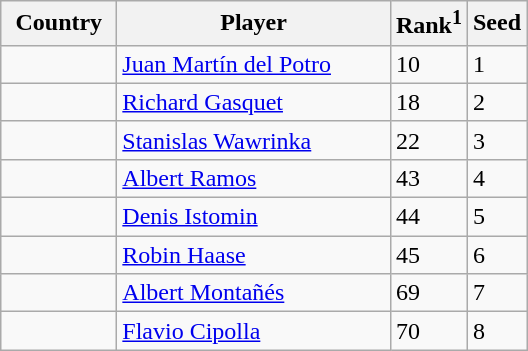<table class=wikitable>
<tr>
<th width="70">Country</th>
<th width="175">Player</th>
<th>Rank<sup>1</sup></th>
<th>Seed</th>
</tr>
<tr>
<td></td>
<td><a href='#'>Juan Martín del Potro</a></td>
<td>10</td>
<td>1</td>
</tr>
<tr>
<td></td>
<td><a href='#'>Richard Gasquet</a></td>
<td>18</td>
<td>2</td>
</tr>
<tr>
<td></td>
<td><a href='#'>Stanislas Wawrinka</a></td>
<td>22</td>
<td>3</td>
</tr>
<tr>
<td></td>
<td><a href='#'>Albert Ramos</a></td>
<td>43</td>
<td>4</td>
</tr>
<tr>
<td></td>
<td><a href='#'>Denis Istomin</a></td>
<td>44</td>
<td>5</td>
</tr>
<tr>
<td></td>
<td><a href='#'>Robin Haase</a></td>
<td>45</td>
<td>6</td>
</tr>
<tr>
<td></td>
<td><a href='#'>Albert Montañés</a></td>
<td>69</td>
<td>7</td>
</tr>
<tr>
<td></td>
<td><a href='#'>Flavio Cipolla</a></td>
<td>70</td>
<td>8</td>
</tr>
</table>
